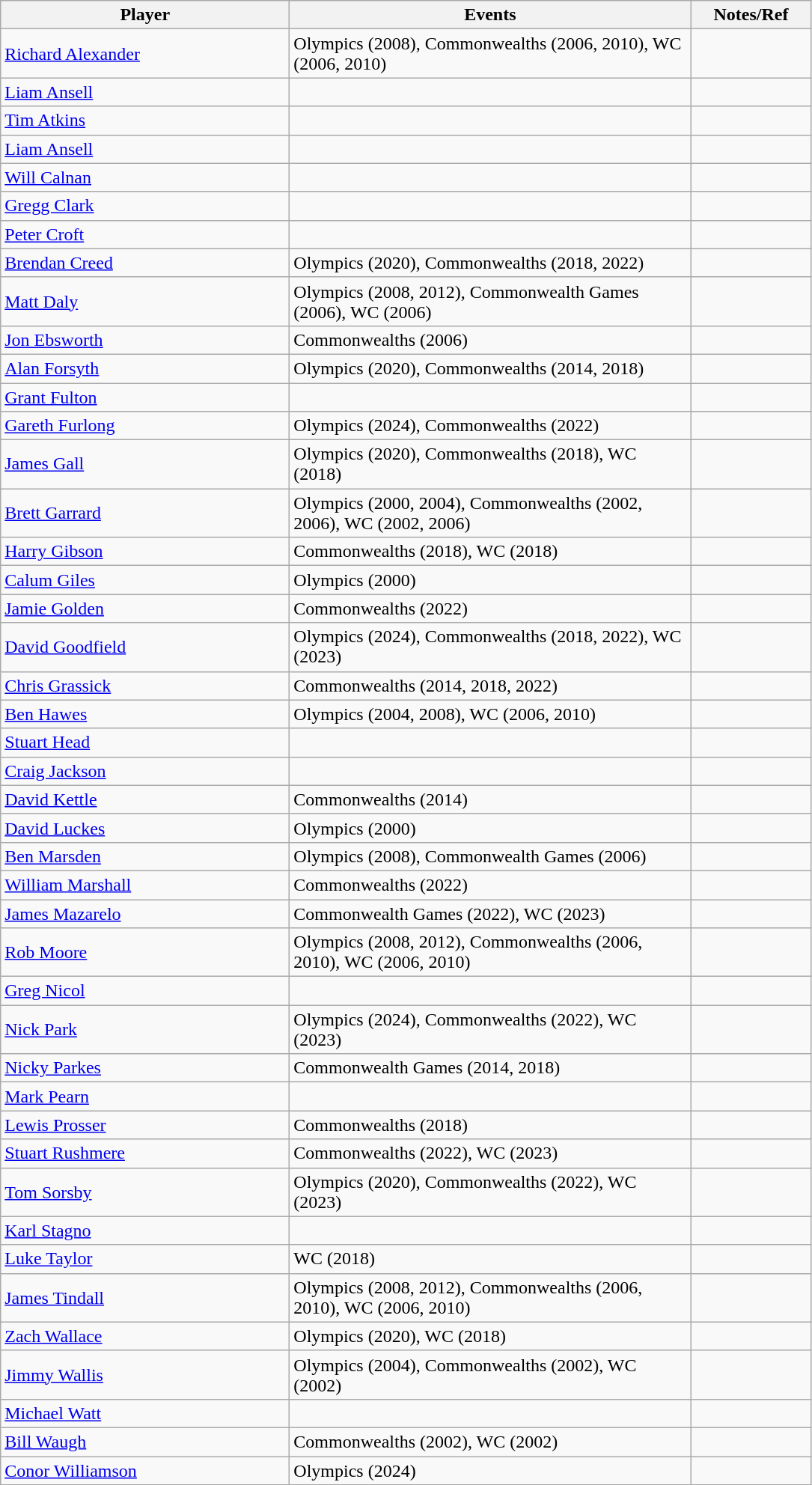<table class="wikitable">
<tr>
<th width=250>Player</th>
<th width=350>Events</th>
<th width=100>Notes/Ref</th>
</tr>
<tr>
<td> <a href='#'>Richard Alexander</a></td>
<td>Olympics (2008), Commonwealths (2006, 2010), WC (2006, 2010)</td>
<td></td>
</tr>
<tr>
<td> <a href='#'>Liam Ansell</a></td>
<td></td>
<td></td>
</tr>
<tr>
<td> <a href='#'>Tim Atkins</a></td>
<td></td>
<td></td>
</tr>
<tr>
<td> <a href='#'>Liam Ansell</a></td>
<td></td>
<td></td>
</tr>
<tr>
<td> <a href='#'>Will Calnan</a></td>
<td></td>
<td></td>
</tr>
<tr>
<td> <a href='#'>Gregg Clark</a></td>
<td></td>
<td></td>
</tr>
<tr>
<td> <a href='#'>Peter Croft</a></td>
<td></td>
<td></td>
</tr>
<tr>
<td> <a href='#'>Brendan Creed</a></td>
<td>Olympics (2020), Commonwealths (2018, 2022)</td>
<td></td>
</tr>
<tr>
<td> <a href='#'>Matt Daly</a></td>
<td>Olympics (2008, 2012), Commonwealth Games (2006), WC (2006)</td>
<td></td>
</tr>
<tr>
<td> <a href='#'>Jon Ebsworth</a></td>
<td>Commonwealths (2006)</td>
<td></td>
</tr>
<tr>
<td> <a href='#'>Alan Forsyth</a></td>
<td>Olympics (2020), Commonwealths (2014, 2018)</td>
<td></td>
</tr>
<tr>
<td> <a href='#'>Grant Fulton</a></td>
<td></td>
<td></td>
</tr>
<tr>
<td> <a href='#'>Gareth Furlong</a></td>
<td>Olympics (2024), Commonwealths (2022)</td>
<td></td>
</tr>
<tr>
<td> <a href='#'>James Gall</a></td>
<td>Olympics (2020), Commonwealths (2018), WC (2018)</td>
<td></td>
</tr>
<tr>
<td> <a href='#'>Brett Garrard</a></td>
<td>Olympics (2000, 2004), Commonwealths (2002, 2006), WC (2002, 2006)</td>
<td></td>
</tr>
<tr>
<td> <a href='#'>Harry Gibson</a></td>
<td>Commonwealths (2018), WC (2018)</td>
<td></td>
</tr>
<tr>
<td> <a href='#'>Calum Giles</a></td>
<td>Olympics (2000)</td>
<td></td>
</tr>
<tr>
<td> <a href='#'>Jamie Golden</a></td>
<td>Commonwealths (2022)</td>
<td></td>
</tr>
<tr>
<td> <a href='#'>David Goodfield</a></td>
<td>Olympics (2024), Commonwealths (2018, 2022), WC (2023)</td>
<td></td>
</tr>
<tr>
<td> <a href='#'>Chris Grassick</a></td>
<td>Commonwealths (2014, 2018, 2022)</td>
<td></td>
</tr>
<tr>
<td> <a href='#'>Ben Hawes</a></td>
<td>Olympics (2004, 2008), WC (2006, 2010)</td>
<td></td>
</tr>
<tr>
<td> <a href='#'>Stuart Head</a></td>
<td></td>
<td></td>
</tr>
<tr>
<td> <a href='#'>Craig Jackson</a></td>
<td></td>
<td></td>
</tr>
<tr>
<td> <a href='#'>David Kettle</a></td>
<td>Commonwealths (2014)</td>
<td></td>
</tr>
<tr>
<td> <a href='#'>David Luckes</a></td>
<td>Olympics (2000)</td>
<td></td>
</tr>
<tr>
<td> <a href='#'>Ben Marsden</a></td>
<td>Olympics (2008), Commonwealth Games (2006)</td>
<td></td>
</tr>
<tr>
<td> <a href='#'>William Marshall</a></td>
<td>Commonwealths (2022)</td>
<td></td>
</tr>
<tr>
<td> <a href='#'>James Mazarelo</a></td>
<td>Commonwealth Games (2022), WC (2023)</td>
<td></td>
</tr>
<tr>
<td> <a href='#'>Rob Moore</a></td>
<td>Olympics (2008, 2012), Commonwealths (2006, 2010), WC (2006, 2010)</td>
<td></td>
</tr>
<tr>
<td> <a href='#'>Greg Nicol</a></td>
<td></td>
<td></td>
</tr>
<tr>
<td> <a href='#'>Nick Park</a></td>
<td>Olympics (2024), Commonwealths (2022), WC (2023)</td>
<td></td>
</tr>
<tr>
<td> <a href='#'>Nicky Parkes</a></td>
<td>Commonwealth Games (2014, 2018)</td>
<td></td>
</tr>
<tr>
<td> <a href='#'>Mark Pearn</a></td>
<td></td>
<td></td>
</tr>
<tr>
<td> <a href='#'>Lewis Prosser</a></td>
<td>Commonwealths (2018)</td>
<td></td>
</tr>
<tr>
<td> <a href='#'>Stuart Rushmere</a></td>
<td>Commonwealths (2022), WC (2023)</td>
<td></td>
</tr>
<tr>
<td> <a href='#'>Tom Sorsby</a></td>
<td>Olympics (2020), Commonwealths (2022), WC (2023)</td>
<td></td>
</tr>
<tr>
<td> <a href='#'>Karl Stagno</a></td>
<td></td>
<td></td>
</tr>
<tr>
<td> <a href='#'>Luke Taylor</a></td>
<td>WC (2018)</td>
<td></td>
</tr>
<tr>
<td> <a href='#'>James Tindall</a></td>
<td>Olympics (2008, 2012), Commonwealths (2006, 2010), WC (2006, 2010)</td>
<td></td>
</tr>
<tr>
<td> <a href='#'>Zach Wallace</a></td>
<td>Olympics (2020), WC (2018)</td>
<td></td>
</tr>
<tr>
<td> <a href='#'>Jimmy Wallis</a></td>
<td>Olympics (2004), Commonwealths (2002), WC (2002)</td>
<td></td>
</tr>
<tr>
<td> <a href='#'>Michael Watt</a></td>
<td></td>
<td></td>
</tr>
<tr>
<td> <a href='#'>Bill Waugh</a></td>
<td>Commonwealths (2002), WC (2002)</td>
<td></td>
</tr>
<tr>
<td> <a href='#'>Conor Williamson</a></td>
<td>Olympics (2024)</td>
<td></td>
</tr>
</table>
